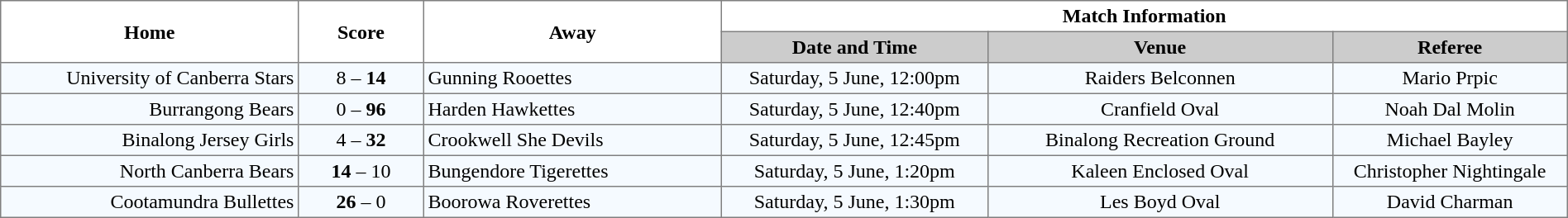<table border="1" cellpadding="3" cellspacing="0" width="100%" style="border-collapse:collapse;  text-align:center;">
<tr>
<th rowspan="2" width="19%">Home</th>
<th rowspan="2" width="8%">Score</th>
<th rowspan="2" width="19%">Away</th>
<th colspan="3">Match Information</th>
</tr>
<tr bgcolor="#CCCCCC">
<th width="17%">Date and Time</th>
<th width="22%">Venue</th>
<th width="50%">Referee</th>
</tr>
<tr style="text-align:center; background:#f5faff;">
<td align="right">University of Canberra Stars </td>
<td>8 – <strong>14</strong></td>
<td align="left"> Gunning Rooettes</td>
<td>Saturday, 5 June, 12:00pm</td>
<td>Raiders Belconnen</td>
<td>Mario Prpic</td>
</tr>
<tr style="text-align:center; background:#f5faff;">
<td align="right">Burrangong Bears </td>
<td>0 – <strong>96</strong></td>
<td align="left"> Harden Hawkettes</td>
<td>Saturday, 5 June, 12:40pm</td>
<td>Cranfield Oval</td>
<td>Noah Dal Molin</td>
</tr>
<tr style="text-align:center; background:#f5faff;">
<td align="right">Binalong Jersey Girls </td>
<td>4 – <strong>32</strong></td>
<td align="left"> Crookwell She Devils</td>
<td>Saturday, 5 June, 12:45pm</td>
<td>Binalong Recreation Ground</td>
<td>Michael Bayley</td>
</tr>
<tr style="text-align:center; background:#f5faff;">
<td align="right">North Canberra Bears </td>
<td><strong>14</strong> – 10</td>
<td align="left"> Bungendore Tigerettes</td>
<td>Saturday, 5 June, 1:20pm</td>
<td>Kaleen Enclosed Oval</td>
<td>Christopher Nightingale</td>
</tr>
<tr style="text-align:center; background:#f5faff;">
<td align="right">Cootamundra Bullettes </td>
<td><strong>26</strong> – 0</td>
<td align="left"> Boorowa Roverettes</td>
<td>Saturday, 5 June, 1:30pm</td>
<td>Les Boyd Oval</td>
<td>David Charman</td>
</tr>
</table>
